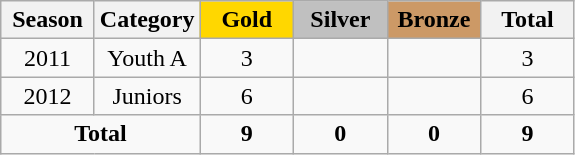<table class="wikitable" style="text-align:center;">
<tr>
<th width="55">Season</th>
<th width="55">Category</th>
<th width="55" style="background: gold;">Gold</th>
<th width="55" style="background: silver;">Silver</th>
<th width="55" style="background: #cc9966;">Bronze</th>
<th width="55">Total</th>
</tr>
<tr>
<td>2011</td>
<td>Youth A</td>
<td>3</td>
<td></td>
<td></td>
<td>3</td>
</tr>
<tr>
<td>2012</td>
<td>Juniors</td>
<td>6</td>
<td></td>
<td></td>
<td>6</td>
</tr>
<tr>
<td colspan=2><strong>Total</strong></td>
<td><strong>9</strong></td>
<td><strong>0</strong></td>
<td><strong>0</strong></td>
<td><strong>9</strong></td>
</tr>
</table>
